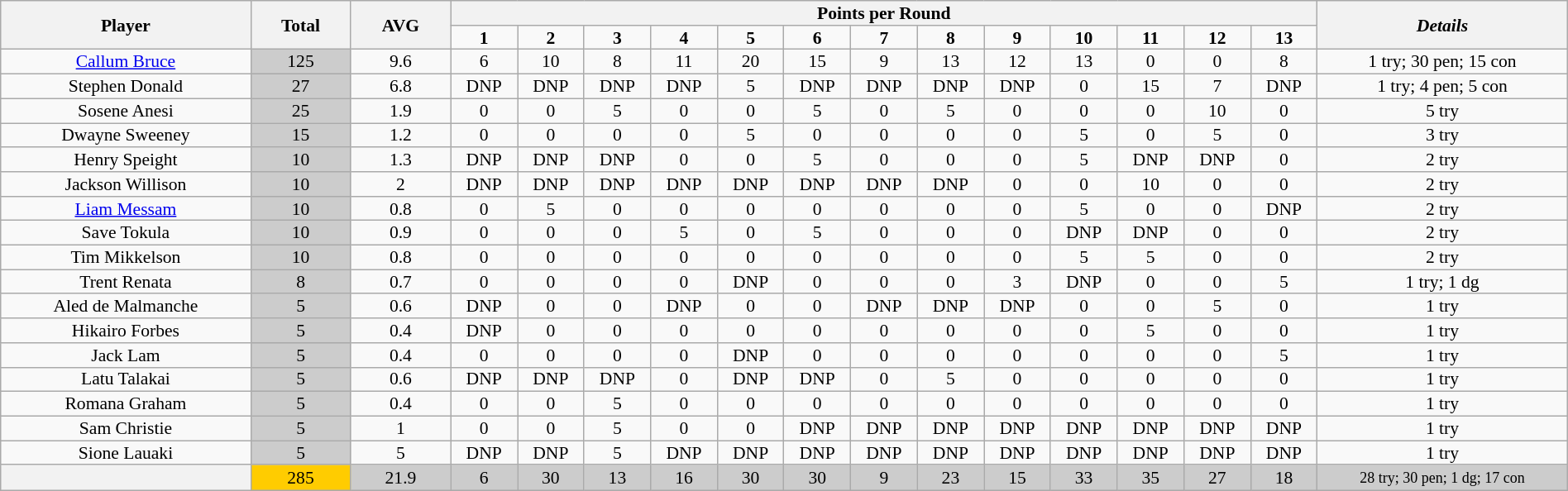<table class="wikitable" style="text-align:center; line-height: 90%; font-size:90%;" width=100%>
<tr>
<th rowspan=2 width=15%>Player</th>
<th rowspan=2 width=6%>Total</th>
<th rowspan=2 width=6%>AVG</th>
<th colspan=13>Points per Round</th>
<th rowspan=2 width=15%><em>Details</em></th>
</tr>
<tr>
<td width=4%><strong>1</strong></td>
<td width=4%><strong>2</strong></td>
<td width=4%><strong>3</strong></td>
<td width=4%><strong>4</strong></td>
<td width=4%><strong>5</strong></td>
<td width=4%><strong>6</strong></td>
<td width=4%><strong>7</strong></td>
<td width=4%><strong>8</strong></td>
<td width=4%><strong>9</strong></td>
<td width=4%><strong>10</strong></td>
<td width=4%><strong>11</strong></td>
<td width=4%><strong>12</strong></td>
<td width=4%><strong>13</strong></td>
</tr>
<tr>
<td><a href='#'>Callum Bruce</a></td>
<td bgcolor=#cccccc>125</td>
<td>9.6</td>
<td>6</td>
<td>10</td>
<td>8</td>
<td>11</td>
<td>20</td>
<td>15</td>
<td>9</td>
<td>13</td>
<td>12</td>
<td>13</td>
<td>0</td>
<td>0</td>
<td>8</td>
<td>1 try; 30 pen; 15 con</td>
</tr>
<tr>
<td>Stephen Donald</td>
<td bgcolor=#cccccc>27</td>
<td>6.8</td>
<td>DNP</td>
<td>DNP</td>
<td>DNP</td>
<td>DNP</td>
<td>5</td>
<td>DNP</td>
<td>DNP</td>
<td>DNP</td>
<td>DNP</td>
<td>0</td>
<td>15</td>
<td>7</td>
<td>DNP</td>
<td>1 try; 4 pen; 5 con</td>
</tr>
<tr>
<td>Sosene Anesi</td>
<td bgcolor=#cccccc>25</td>
<td>1.9</td>
<td>0</td>
<td>0</td>
<td>5</td>
<td>0</td>
<td>0</td>
<td>5</td>
<td>0</td>
<td>5</td>
<td>0</td>
<td>0</td>
<td>0</td>
<td>10</td>
<td>0</td>
<td>5 try</td>
</tr>
<tr>
<td>Dwayne Sweeney</td>
<td bgcolor=#cccccc>15</td>
<td>1.2</td>
<td>0</td>
<td>0</td>
<td>0</td>
<td>0</td>
<td>5</td>
<td>0</td>
<td>0</td>
<td>0</td>
<td>0</td>
<td>5</td>
<td>0</td>
<td>5</td>
<td>0</td>
<td>3 try</td>
</tr>
<tr>
<td>Henry Speight</td>
<td bgcolor=#cccccc>10</td>
<td>1.3</td>
<td>DNP</td>
<td>DNP</td>
<td>DNP</td>
<td>0</td>
<td>0</td>
<td>5</td>
<td>0</td>
<td>0</td>
<td>0</td>
<td>5</td>
<td>DNP</td>
<td>DNP</td>
<td>0</td>
<td>2 try</td>
</tr>
<tr>
<td>Jackson Willison</td>
<td bgcolor=#cccccc>10</td>
<td>2</td>
<td>DNP</td>
<td>DNP</td>
<td>DNP</td>
<td>DNP</td>
<td>DNP</td>
<td>DNP</td>
<td>DNP</td>
<td>DNP</td>
<td>0</td>
<td>0</td>
<td>10</td>
<td>0</td>
<td>0</td>
<td>2 try</td>
</tr>
<tr>
<td><a href='#'>Liam Messam</a></td>
<td bgcolor=#cccccc>10</td>
<td>0.8</td>
<td>0</td>
<td>5</td>
<td>0</td>
<td>0</td>
<td>0</td>
<td>0</td>
<td>0</td>
<td>0</td>
<td>0</td>
<td>5</td>
<td>0</td>
<td>0</td>
<td>DNP</td>
<td>2 try</td>
</tr>
<tr>
<td>Save Tokula</td>
<td bgcolor=#cccccc>10</td>
<td>0.9</td>
<td>0</td>
<td>0</td>
<td>0</td>
<td>5</td>
<td>0</td>
<td>5</td>
<td>0</td>
<td>0</td>
<td>0</td>
<td>DNP</td>
<td>DNP</td>
<td>0</td>
<td>0</td>
<td>2 try</td>
</tr>
<tr>
<td>Tim Mikkelson</td>
<td bgcolor=#cccccc>10</td>
<td>0.8</td>
<td>0</td>
<td>0</td>
<td>0</td>
<td>0</td>
<td>0</td>
<td>0</td>
<td>0</td>
<td>0</td>
<td>0</td>
<td>5</td>
<td>5</td>
<td>0</td>
<td>0</td>
<td>2 try</td>
</tr>
<tr>
<td>Trent Renata</td>
<td bgcolor=#cccccc>8</td>
<td>0.7</td>
<td>0</td>
<td>0</td>
<td>0</td>
<td>0</td>
<td>DNP</td>
<td>0</td>
<td>0</td>
<td>0</td>
<td>3</td>
<td>DNP</td>
<td>0</td>
<td>0</td>
<td>5</td>
<td>1 try; 1 dg</td>
</tr>
<tr>
<td>Aled de Malmanche</td>
<td bgcolor=#cccccc>5</td>
<td>0.6</td>
<td>DNP</td>
<td>0</td>
<td>0</td>
<td>DNP</td>
<td>0</td>
<td>0</td>
<td>DNP</td>
<td>DNP</td>
<td>DNP</td>
<td>0</td>
<td>0</td>
<td>5</td>
<td>0</td>
<td>1 try</td>
</tr>
<tr>
<td>Hikairo Forbes</td>
<td bgcolor=#cccccc>5</td>
<td>0.4</td>
<td>DNP</td>
<td>0</td>
<td>0</td>
<td>0</td>
<td>0</td>
<td>0</td>
<td>0</td>
<td>0</td>
<td>0</td>
<td>0</td>
<td>5</td>
<td>0</td>
<td>0</td>
<td>1 try</td>
</tr>
<tr>
<td>Jack Lam</td>
<td bgcolor=#cccccc>5</td>
<td>0.4</td>
<td>0</td>
<td>0</td>
<td>0</td>
<td>0</td>
<td>DNP</td>
<td>0</td>
<td>0</td>
<td>0</td>
<td>0</td>
<td>0</td>
<td>0</td>
<td>0</td>
<td>5</td>
<td>1 try</td>
</tr>
<tr>
<td>Latu Talakai</td>
<td bgcolor=#cccccc>5</td>
<td>0.6</td>
<td>DNP</td>
<td>DNP</td>
<td>DNP</td>
<td>0</td>
<td>DNP</td>
<td>DNP</td>
<td>0</td>
<td>5</td>
<td>0</td>
<td>0</td>
<td>0</td>
<td>0</td>
<td>0</td>
<td>1 try</td>
</tr>
<tr>
<td>Romana Graham</td>
<td bgcolor=#cccccc>5</td>
<td>0.4</td>
<td>0</td>
<td>0</td>
<td>5</td>
<td>0</td>
<td>0</td>
<td>0</td>
<td>0</td>
<td>0</td>
<td>0</td>
<td>0</td>
<td>0</td>
<td>0</td>
<td>0</td>
<td>1 try</td>
</tr>
<tr>
<td>Sam Christie</td>
<td bgcolor=#cccccc>5</td>
<td>1</td>
<td>0</td>
<td>0</td>
<td>5</td>
<td>0</td>
<td>0</td>
<td>DNP</td>
<td>DNP</td>
<td>DNP</td>
<td>DNP</td>
<td>DNP</td>
<td>DNP</td>
<td>DNP</td>
<td>DNP</td>
<td>1 try</td>
</tr>
<tr>
<td>Sione Lauaki</td>
<td bgcolor=#cccccc>5</td>
<td>5</td>
<td>DNP</td>
<td>DNP</td>
<td>5</td>
<td>DNP</td>
<td>DNP</td>
<td>DNP</td>
<td>DNP</td>
<td>DNP</td>
<td>DNP</td>
<td>DNP</td>
<td>DNP</td>
<td>DNP</td>
<td>DNP</td>
<td>1 try</td>
</tr>
<tr>
<th></th>
<td bgcolor=#ffcc00>285</td>
<td bgcolor=#cccccc>21.9</td>
<td bgcolor=#cccccc>6</td>
<td bgcolor=#cccccc>30</td>
<td bgcolor=#cccccc>13</td>
<td bgcolor=#cccccc>16</td>
<td bgcolor=#cccccc>30</td>
<td bgcolor=#cccccc>30</td>
<td bgcolor=#cccccc>9</td>
<td bgcolor=#cccccc>23</td>
<td bgcolor=#cccccc>15</td>
<td bgcolor=#cccccc>33</td>
<td bgcolor=#cccccc>35</td>
<td bgcolor=#cccccc>27</td>
<td bgcolor=#cccccc>18</td>
<td bgcolor=#cccccc><small>28 try; 30 pen; 1 dg; 17 con</small></td>
</tr>
</table>
